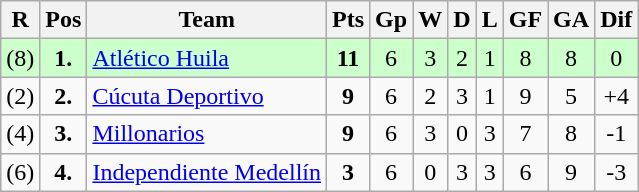<table class="wikitable sortable" style="text-align: center;">
<tr>
<th align="center">R</th>
<th align="center">Pos</th>
<th align="center">Team</th>
<th align="center">Pts</th>
<th align="center">Gp</th>
<th align="center">W</th>
<th align="center">D</th>
<th align="center">L</th>
<th align="center">GF</th>
<th align="center">GA</th>
<th align="center">Dif</th>
</tr>
<tr style="background: #CCFFCC;">
<td>(8)</td>
<td><strong>1.</strong></td>
<td align="left"><a href='#'>Atlético Huila</a></td>
<td><strong>11</strong></td>
<td>6</td>
<td>3</td>
<td>2</td>
<td>1</td>
<td>8</td>
<td>8</td>
<td>0</td>
</tr>
<tr>
<td>(2)</td>
<td><strong>2.</strong></td>
<td align="left"><a href='#'>Cúcuta Deportivo</a></td>
<td><strong>9</strong></td>
<td>6</td>
<td>2</td>
<td>3</td>
<td>1</td>
<td>9</td>
<td>5</td>
<td>+4</td>
</tr>
<tr>
<td>(4)</td>
<td><strong>3.</strong></td>
<td align="left"><a href='#'>Millonarios</a></td>
<td><strong>9</strong></td>
<td>6</td>
<td>3</td>
<td>0</td>
<td>3</td>
<td>7</td>
<td>8</td>
<td>-1</td>
</tr>
<tr>
<td>(6)</td>
<td><strong>4.</strong></td>
<td align="left"><a href='#'>Independiente Medellín</a></td>
<td><strong>3</strong></td>
<td>6</td>
<td>0</td>
<td>3</td>
<td>3</td>
<td>6</td>
<td>9</td>
<td>-3</td>
</tr>
</table>
